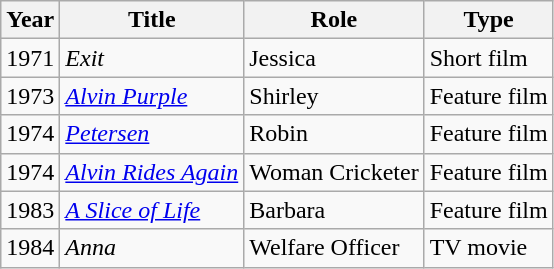<table class="wikitable">
<tr>
<th>Year</th>
<th>Title</th>
<th>Role</th>
<th>Type</th>
</tr>
<tr>
<td>1971</td>
<td><em>Exit</em></td>
<td>Jessica</td>
<td>Short film</td>
</tr>
<tr>
<td>1973</td>
<td><em><a href='#'>Alvin Purple</a></em></td>
<td>Shirley</td>
<td>Feature film</td>
</tr>
<tr>
<td>1974</td>
<td><em><a href='#'>Petersen</a></em></td>
<td>Robin</td>
<td>Feature film</td>
</tr>
<tr>
<td>1974</td>
<td><em><a href='#'>Alvin Rides Again</a></em></td>
<td>Woman Cricketer</td>
<td>Feature film</td>
</tr>
<tr>
<td>1983</td>
<td><em><a href='#'>A Slice of Life</a></em></td>
<td>Barbara</td>
<td>Feature film</td>
</tr>
<tr>
<td>1984</td>
<td><em>Anna</em></td>
<td>Welfare Officer</td>
<td>TV movie</td>
</tr>
</table>
